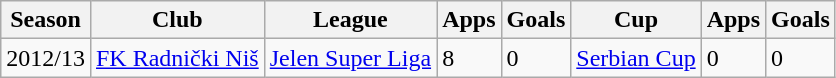<table class="wikitable">
<tr>
<th>Season</th>
<th>Club</th>
<th>League</th>
<th>Apps</th>
<th>Goals</th>
<th>Cup</th>
<th>Apps</th>
<th>Goals</th>
</tr>
<tr>
<td>2012/13</td>
<td> <a href='#'>FK Radnički Niš</a></td>
<td><a href='#'>Jelen Super Liga</a></td>
<td>8</td>
<td>0</td>
<td><a href='#'>Serbian Cup</a></td>
<td>0</td>
<td>0</td>
</tr>
</table>
